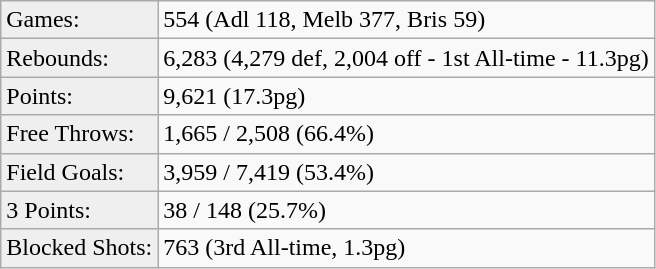<table class="wikitable">
<tr align=left>
<td style="background:#efefef;">Games:</td>
<td>554 (Adl 118, Melb 377, Bris 59)</td>
</tr>
<tr>
<td style="background:#efefef;">Rebounds:</td>
<td>6,283 (4,279 def, 2,004 off - 1st All-time - 11.3pg)</td>
</tr>
<tr>
<td style="background:#efefef;">Points:</td>
<td>9,621 (17.3pg)</td>
</tr>
<tr>
<td style="background:#efefef;">Free Throws:</td>
<td>1,665 / 2,508 (66.4%)</td>
</tr>
<tr>
<td style="background:#efefef;">Field Goals:</td>
<td>3,959 / 7,419 (53.4%)</td>
</tr>
<tr>
<td style="background:#efefef;">3 Points:</td>
<td>38 / 148 (25.7%)</td>
</tr>
<tr>
<td style="background:#efefef;">Blocked Shots:</td>
<td>763 (3rd All-time, 1.3pg)</td>
</tr>
</table>
